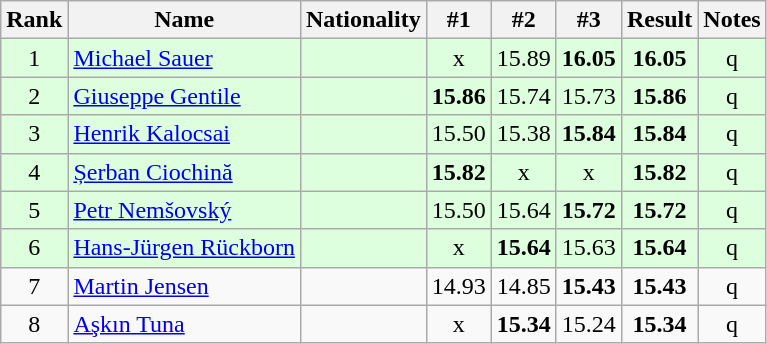<table class="wikitable sortable" style="text-align:center">
<tr>
<th>Rank</th>
<th>Name</th>
<th>Nationality</th>
<th>#1</th>
<th>#2</th>
<th>#3</th>
<th>Result</th>
<th>Notes</th>
</tr>
<tr bgcolor=ddffdd>
<td>1</td>
<td align="left"><a href='#'>Michael Sauer</a></td>
<td align=left></td>
<td>x</td>
<td>15.89</td>
<td><strong>16.05</strong></td>
<td><strong>16.05</strong></td>
<td>q</td>
</tr>
<tr bgcolor=ddffdd>
<td>2</td>
<td align="left"><a href='#'>Giuseppe Gentile</a></td>
<td align=left></td>
<td><strong>15.86</strong></td>
<td>15.74</td>
<td>15.73</td>
<td><strong>15.86</strong></td>
<td>q</td>
</tr>
<tr bgcolor=ddffdd>
<td>3</td>
<td align="left"><a href='#'>Henrik Kalocsai</a></td>
<td align=left></td>
<td>15.50</td>
<td>15.38</td>
<td><strong>15.84</strong></td>
<td><strong>15.84</strong></td>
<td>q</td>
</tr>
<tr bgcolor=ddffdd>
<td>4</td>
<td align="left"><a href='#'>Șerban Ciochină</a></td>
<td align=left></td>
<td><strong>15.82</strong></td>
<td>x</td>
<td>x</td>
<td><strong>15.82</strong></td>
<td>q</td>
</tr>
<tr bgcolor=ddffdd>
<td>5</td>
<td align="left"><a href='#'>Petr Nemšovský</a></td>
<td align=left></td>
<td>15.50</td>
<td>15.64</td>
<td><strong>15.72</strong></td>
<td><strong>15.72</strong></td>
<td>q</td>
</tr>
<tr bgcolor=ddffdd>
<td>6</td>
<td align="left"><a href='#'>Hans-Jürgen Rückborn</a></td>
<td align=left></td>
<td>x</td>
<td><strong>15.64</strong></td>
<td>15.63</td>
<td><strong>15.64</strong></td>
<td>q</td>
</tr>
<tr>
<td>7</td>
<td align="left"><a href='#'>Martin Jensen</a></td>
<td align=left></td>
<td>14.93</td>
<td>14.85</td>
<td><strong>15.43</strong></td>
<td><strong>15.43</strong></td>
<td>q</td>
</tr>
<tr>
<td>8</td>
<td align="left"><a href='#'>Aşkın Tuna</a></td>
<td align=left></td>
<td>x</td>
<td><strong>15.34</strong></td>
<td>15.24</td>
<td><strong>15.34</strong></td>
<td>q</td>
</tr>
</table>
